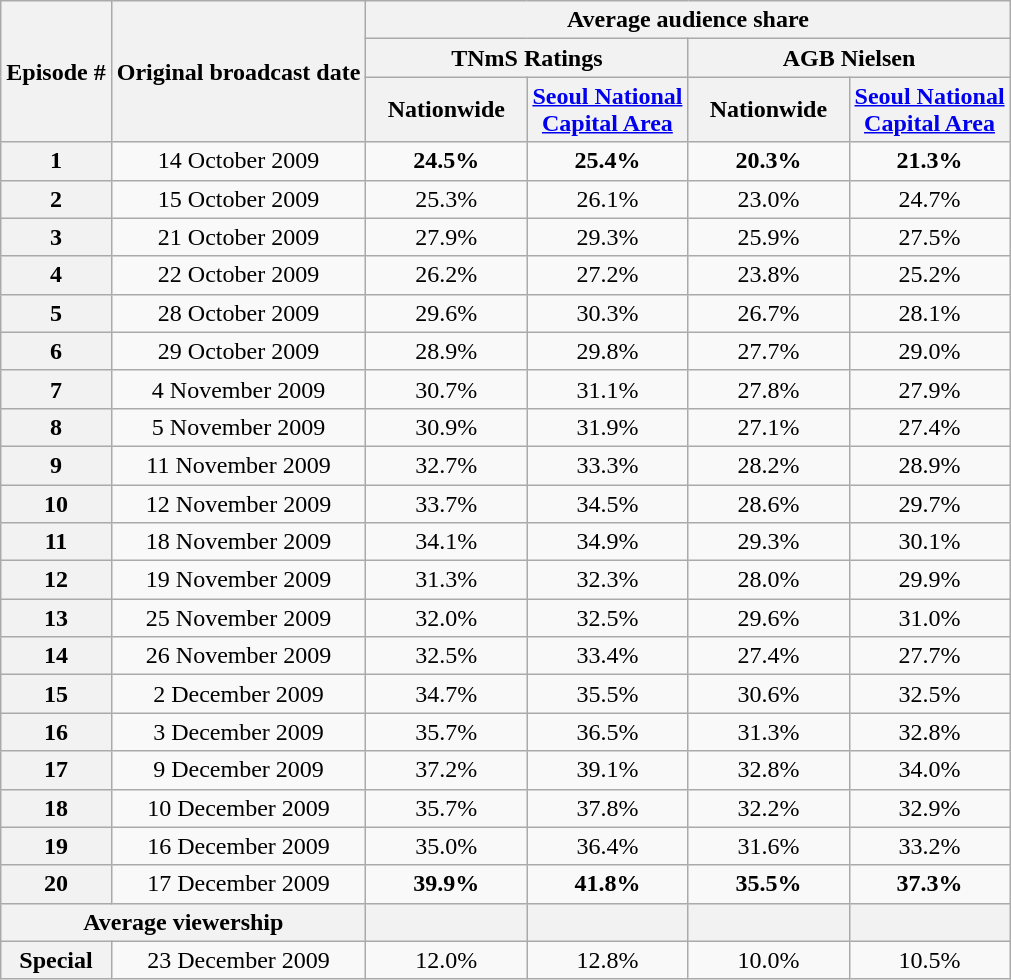<table class=wikitable style="text-align:center">
<tr>
<th rowspan="3">Episode #</th>
<th rowspan="3">Original broadcast date</th>
<th colspan="4">Average audience share</th>
</tr>
<tr>
<th colspan="2">TNmS Ratings</th>
<th colspan="2">AGB Nielsen</th>
</tr>
<tr>
<th width=100>Nationwide</th>
<th width=100><a href='#'>Seoul National Capital Area</a></th>
<th width=100>Nationwide</th>
<th width=100><a href='#'>Seoul National Capital Area</a></th>
</tr>
<tr>
<th>1</th>
<td>14 October 2009</td>
<td><span><strong>24.5%</strong></span></td>
<td><span><strong>25.4%</strong></span></td>
<td><span><strong>20.3%</strong></span></td>
<td><span><strong>21.3%</strong></span></td>
</tr>
<tr>
<th>2</th>
<td>15 October 2009</td>
<td>25.3%</td>
<td>26.1%</td>
<td>23.0%</td>
<td>24.7%</td>
</tr>
<tr>
<th>3</th>
<td>21 October 2009</td>
<td>27.9%</td>
<td>29.3%</td>
<td>25.9%</td>
<td>27.5%</td>
</tr>
<tr>
<th>4</th>
<td>22 October 2009</td>
<td>26.2%</td>
<td>27.2%</td>
<td>23.8%</td>
<td>25.2%</td>
</tr>
<tr>
<th>5</th>
<td>28 October 2009</td>
<td>29.6%</td>
<td>30.3%</td>
<td>26.7%</td>
<td>28.1%</td>
</tr>
<tr>
<th>6</th>
<td>29 October 2009</td>
<td>28.9%</td>
<td>29.8%</td>
<td>27.7%</td>
<td>29.0%</td>
</tr>
<tr>
<th>7</th>
<td>4 November 2009</td>
<td>30.7%</td>
<td>31.1%</td>
<td>27.8%</td>
<td>27.9%</td>
</tr>
<tr>
<th>8</th>
<td>5 November 2009</td>
<td>30.9%</td>
<td>31.9%</td>
<td>27.1%</td>
<td>27.4%</td>
</tr>
<tr>
<th>9</th>
<td>11 November 2009</td>
<td>32.7%</td>
<td>33.3%</td>
<td>28.2%</td>
<td>28.9%</td>
</tr>
<tr>
<th>10</th>
<td>12 November 2009</td>
<td>33.7%</td>
<td>34.5%</td>
<td>28.6%</td>
<td>29.7%</td>
</tr>
<tr>
<th>11</th>
<td>18 November 2009</td>
<td>34.1%</td>
<td>34.9%</td>
<td>29.3%</td>
<td>30.1%</td>
</tr>
<tr>
<th>12</th>
<td>19 November 2009</td>
<td>31.3%</td>
<td>32.3%</td>
<td>28.0%</td>
<td>29.9%</td>
</tr>
<tr>
<th>13</th>
<td>25 November 2009</td>
<td>32.0%</td>
<td>32.5%</td>
<td>29.6%</td>
<td>31.0%</td>
</tr>
<tr>
<th>14</th>
<td>26 November 2009</td>
<td>32.5%</td>
<td>33.4%</td>
<td>27.4%</td>
<td>27.7%</td>
</tr>
<tr>
<th>15</th>
<td>2 December 2009</td>
<td>34.7%</td>
<td>35.5%</td>
<td>30.6%</td>
<td>32.5%</td>
</tr>
<tr>
<th>16</th>
<td>3 December 2009</td>
<td>35.7%</td>
<td>36.5%</td>
<td>31.3%</td>
<td>32.8%</td>
</tr>
<tr>
<th>17</th>
<td>9 December 2009</td>
<td>37.2%</td>
<td>39.1%</td>
<td>32.8%</td>
<td>34.0%</td>
</tr>
<tr>
<th>18</th>
<td>10 December 2009</td>
<td>35.7%</td>
<td>37.8%</td>
<td>32.2%</td>
<td>32.9%</td>
</tr>
<tr>
<th>19</th>
<td>16 December 2009</td>
<td>35.0%</td>
<td>36.4%</td>
<td>31.6%</td>
<td>33.2%</td>
</tr>
<tr>
<th>20</th>
<td>17 December 2009</td>
<td><span><strong>39.9%</strong></span></td>
<td><span><strong>41.8%</strong></span></td>
<td><span><strong>35.5%</strong></span></td>
<td><span><strong>37.3%</strong></span></td>
</tr>
<tr>
<th colspan="2">Average viewership</th>
<th></th>
<th></th>
<th></th>
<th></th>
</tr>
<tr>
<th>Special</th>
<td>23 December 2009</td>
<td>12.0%</td>
<td>12.8%</td>
<td>10.0%</td>
<td>10.5%</td>
</tr>
</table>
